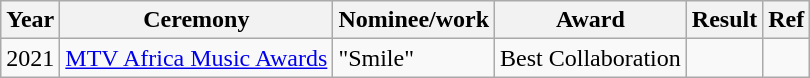<table class="wikitable">
<tr>
<th>Year</th>
<th>Ceremony</th>
<th>Nominee/work</th>
<th>Award</th>
<th>Result</th>
<th>Ref</th>
</tr>
<tr>
<td>2021</td>
<td><a href='#'>MTV Africa Music Awards</a></td>
<td>"Smile"</td>
<td>Best Collaboration</td>
<td></td>
<td></td>
</tr>
</table>
